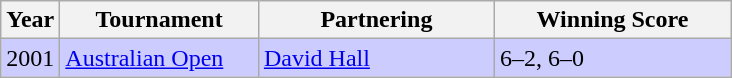<table class="sortable wikitable">
<tr>
<th>Year</th>
<th width="125">Tournament</th>
<th width="150">Partnering</th>
<th width="150">Winning Score</th>
</tr>
<tr bgcolor="#CCCCFF">
<td>2001</td>
<td><a href='#'>Australian Open</a></td>
<td> <a href='#'>David Hall</a></td>
<td>6–2, 6–0</td>
</tr>
</table>
